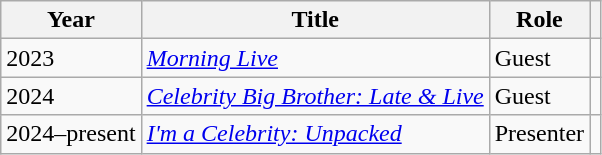<table class="wikitable plainrowheaders sortable">
<tr>
<th>Year</th>
<th>Title</th>
<th>Role</th>
<th class="unsortable"></th>
</tr>
<tr>
<td>2023</td>
<td><em><a href='#'>Morning Live</a></em></td>
<td>Guest</td>
<td align="center"></td>
</tr>
<tr>
<td>2024</td>
<td><em><a href='#'>Celebrity Big Brother: Late & Live</a></em></td>
<td>Guest</td>
<td align="center"></td>
</tr>
<tr>
<td>2024–present</td>
<td><em><a href='#'>I'm a Celebrity: Unpacked</a></em></td>
<td>Presenter</td>
<td align="center"></td>
</tr>
</table>
